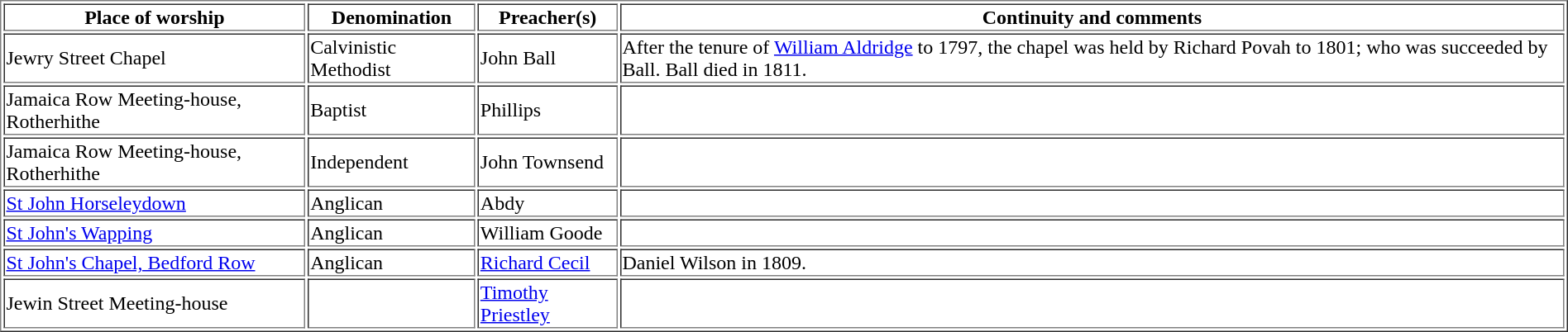<table border=1>
<tr>
<th>Place of worship</th>
<th>Denomination</th>
<th>Preacher(s)</th>
<th>Continuity and comments</th>
</tr>
<tr>
<td>Jewry Street Chapel</td>
<td>Calvinistic Methodist</td>
<td>John Ball</td>
<td>After the tenure of <a href='#'>William Aldridge</a> to 1797, the chapel was held by Richard Povah to 1801; who was succeeded by Ball. Ball died in 1811.</td>
</tr>
<tr>
<td>Jamaica Row Meeting-house, Rotherhithe</td>
<td>Baptist</td>
<td>Phillips</td>
<td></td>
</tr>
<tr>
<td>Jamaica Row Meeting-house, Rotherhithe</td>
<td>Independent</td>
<td>John Townsend</td>
<td></td>
</tr>
<tr>
<td><a href='#'>St John Horseleydown</a></td>
<td>Anglican</td>
<td>Abdy</td>
<td></td>
</tr>
<tr>
<td><a href='#'>St John's Wapping</a></td>
<td>Anglican</td>
<td>William Goode</td>
<td></td>
</tr>
<tr>
<td><a href='#'>St John's Chapel, Bedford Row</a></td>
<td>Anglican</td>
<td><a href='#'>Richard Cecil</a></td>
<td>Daniel Wilson in 1809.</td>
</tr>
<tr>
<td>Jewin Street Meeting-house</td>
<td></td>
<td><a href='#'>Timothy Priestley</a></td>
<td></td>
</tr>
</table>
